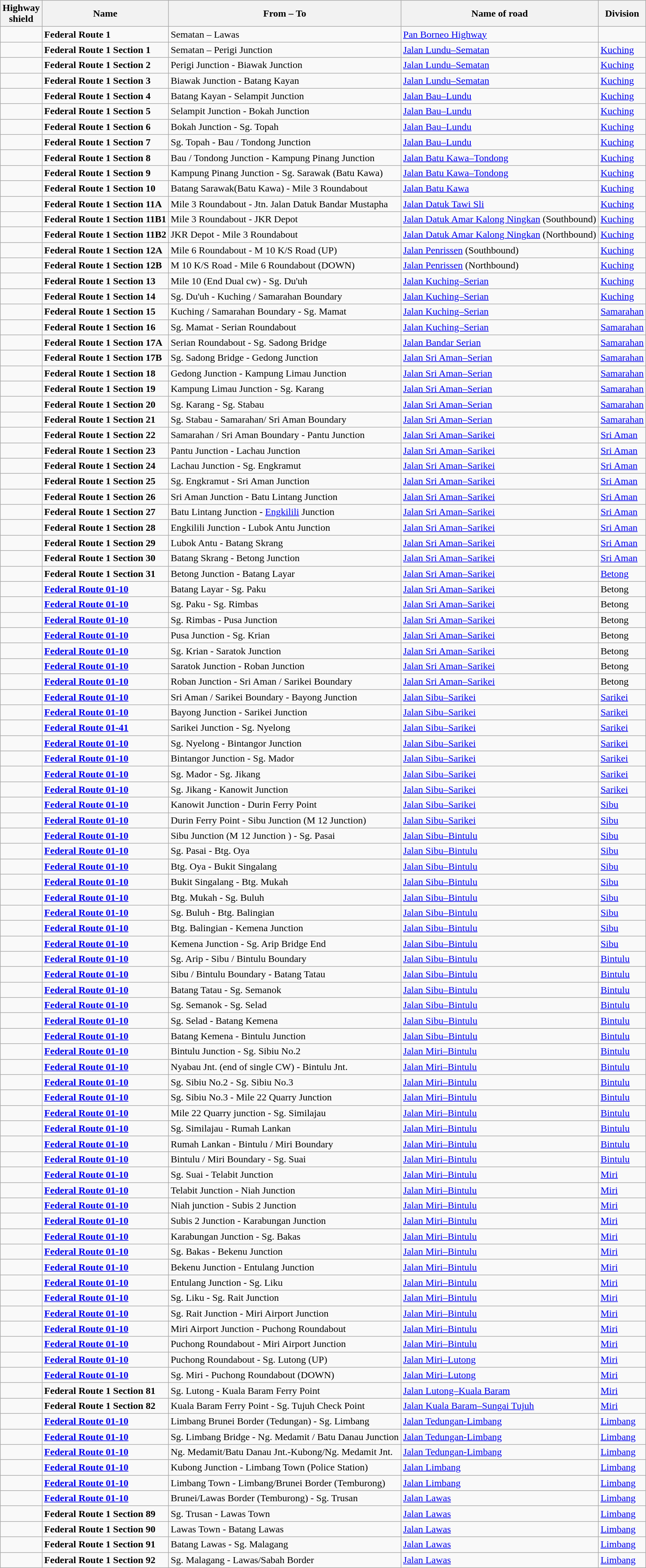<table class="wikitable">
<tr>
<th>Highway<br>shield</th>
<th>Name</th>
<th>From – To</th>
<th>Name of road</th>
<th>Division</th>
</tr>
<tr>
<td></td>
<td><strong>Federal Route 1</strong></td>
<td>Sematan – Lawas</td>
<td><a href='#'>Pan Borneo Highway</a></td>
<td></td>
</tr>
<tr>
<td></td>
<td><strong>Federal Route 1 Section 1</strong></td>
<td>Sematan – Perigi Junction</td>
<td><a href='#'>Jalan Lundu–Sematan</a></td>
<td><a href='#'>Kuching</a></td>
</tr>
<tr>
<td></td>
<td><strong>Federal Route 1 Section 2</strong></td>
<td>Perigi Junction - Biawak Junction</td>
<td><a href='#'>Jalan Lundu–Sematan</a></td>
<td><a href='#'>Kuching</a></td>
</tr>
<tr>
<td></td>
<td><strong>Federal Route 1 Section 3</strong></td>
<td>Biawak Junction - Batang Kayan</td>
<td><a href='#'>Jalan Lundu–Sematan</a></td>
<td><a href='#'>Kuching</a></td>
</tr>
<tr>
<td></td>
<td><strong>Federal Route 1 Section 4</strong></td>
<td>Batang Kayan - Selampit Junction</td>
<td><a href='#'>Jalan Bau–Lundu</a></td>
<td><a href='#'>Kuching</a></td>
</tr>
<tr>
<td></td>
<td><strong>Federal Route 1 Section 5</strong></td>
<td>Selampit Junction - Bokah Junction</td>
<td><a href='#'>Jalan Bau–Lundu</a></td>
<td><a href='#'>Kuching</a></td>
</tr>
<tr>
<td></td>
<td><strong>Federal Route 1 Section 6</strong></td>
<td>Bokah Junction - Sg. Topah</td>
<td><a href='#'>Jalan Bau–Lundu</a></td>
<td><a href='#'>Kuching</a></td>
</tr>
<tr>
<td></td>
<td><strong>Federal Route 1 Section 7</strong></td>
<td>Sg. Topah - Bau / Tondong Junction</td>
<td><a href='#'>Jalan Bau–Lundu</a></td>
<td><a href='#'>Kuching</a></td>
</tr>
<tr>
<td></td>
<td><strong>Federal Route 1 Section 8</strong></td>
<td>Bau / Tondong Junction - Kampung Pinang Junction</td>
<td><a href='#'>Jalan Batu Kawa–Tondong</a></td>
<td><a href='#'>Kuching</a></td>
</tr>
<tr>
<td></td>
<td><strong>Federal Route 1 Section 9</strong></td>
<td>Kampung Pinang Junction - Sg. Sarawak (Batu Kawa)</td>
<td><a href='#'>Jalan Batu Kawa–Tondong</a></td>
<td><a href='#'>Kuching</a></td>
</tr>
<tr>
<td></td>
<td><strong>Federal Route 1 Section 10</strong></td>
<td>Batang Sarawak(Batu Kawa) - Mile 3 Roundabout</td>
<td><a href='#'>Jalan Batu Kawa</a></td>
<td><a href='#'>Kuching</a></td>
</tr>
<tr>
<td></td>
<td><strong>Federal Route 1 Section 11A</strong></td>
<td>Mile 3 Roundabout - Jtn. Jalan Datuk Bandar Mustapha</td>
<td><a href='#'>Jalan Datuk Tawi Sli</a><br></td>
<td><a href='#'>Kuching</a></td>
</tr>
<tr>
<td></td>
<td><strong>Federal Route 1 Section 11B1</strong></td>
<td>Mile 3 Roundabout - JKR Depot</td>
<td><a href='#'>Jalan Datuk Amar Kalong Ningkan</a> (Southbound)</td>
<td><a href='#'>Kuching</a></td>
</tr>
<tr>
<td></td>
<td><strong>Federal Route 1 Section 11B2</strong></td>
<td>JKR Depot - Mile 3 Roundabout</td>
<td><a href='#'>Jalan Datuk Amar Kalong Ningkan</a> (Northbound)</td>
<td><a href='#'>Kuching</a></td>
</tr>
<tr>
<td></td>
<td><strong>Federal Route 1 Section 12A</strong></td>
<td>Mile 6 Roundabout - M 10 K/S Road (UP)</td>
<td><a href='#'>Jalan Penrissen</a> (Southbound)</td>
<td><a href='#'>Kuching</a></td>
</tr>
<tr>
<td></td>
<td><strong>Federal Route 1 Section 12B</strong></td>
<td>M 10 K/S Road - Mile 6 Roundabout (DOWN)</td>
<td><a href='#'>Jalan Penrissen</a> (Northbound)</td>
<td><a href='#'>Kuching</a></td>
</tr>
<tr>
<td></td>
<td><strong>Federal Route 1 Section 13</strong></td>
<td>Mile 10 (End Dual cw) - Sg. Du'uh</td>
<td><a href='#'>Jalan Kuching–Serian</a></td>
<td><a href='#'>Kuching</a></td>
</tr>
<tr>
<td></td>
<td><strong>Federal Route 1 Section 14</strong></td>
<td>Sg. Du'uh - Kuching / Samarahan Boundary</td>
<td><a href='#'>Jalan Kuching–Serian</a></td>
<td><a href='#'>Kuching</a></td>
</tr>
<tr>
<td></td>
<td><strong>Federal Route 1 Section 15</strong></td>
<td>Kuching / Samarahan Boundary - Sg. Mamat</td>
<td><a href='#'>Jalan Kuching–Serian</a></td>
<td><a href='#'>Samarahan</a></td>
</tr>
<tr>
<td></td>
<td><strong>Federal Route 1 Section 16</strong></td>
<td>Sg. Mamat - Serian Roundabout</td>
<td><a href='#'>Jalan Kuching–Serian</a></td>
<td><a href='#'>Samarahan</a></td>
</tr>
<tr>
<td></td>
<td><strong>Federal Route 1 Section 17A</strong></td>
<td>Serian Roundabout - Sg. Sadong Bridge</td>
<td><a href='#'>Jalan Bandar Serian</a></td>
<td><a href='#'>Samarahan</a></td>
</tr>
<tr>
<td></td>
<td><strong>Federal Route 1 Section 17B</strong></td>
<td>Sg. Sadong Bridge - Gedong Junction</td>
<td><a href='#'>Jalan Sri Aman–Serian</a></td>
<td><a href='#'>Samarahan</a></td>
</tr>
<tr>
<td></td>
<td><strong>Federal Route 1 Section 18</strong></td>
<td>Gedong Junction - Kampung Limau Junction</td>
<td><a href='#'>Jalan Sri Aman–Serian</a></td>
<td><a href='#'>Samarahan</a></td>
</tr>
<tr>
<td></td>
<td><strong>Federal Route 1 Section 19</strong></td>
<td>Kampung Limau Junction - Sg. Karang</td>
<td><a href='#'>Jalan Sri Aman–Serian</a></td>
<td><a href='#'>Samarahan</a></td>
</tr>
<tr>
<td></td>
<td><strong>Federal Route 1 Section 20</strong></td>
<td>Sg. Karang - Sg. Stabau</td>
<td><a href='#'>Jalan Sri Aman–Serian</a></td>
<td><a href='#'>Samarahan</a></td>
</tr>
<tr>
<td></td>
<td><strong>Federal Route 1 Section 21</strong></td>
<td>Sg. Stabau - Samarahan/ Sri Aman Boundary</td>
<td><a href='#'>Jalan Sri Aman–Serian</a></td>
<td><a href='#'>Samarahan</a></td>
</tr>
<tr>
<td></td>
<td><strong>Federal Route 1 Section 22</strong></td>
<td>Samarahan / Sri Aman Boundary - Pantu Junction</td>
<td><a href='#'>Jalan Sri Aman–Sarikei</a></td>
<td><a href='#'>Sri Aman</a></td>
</tr>
<tr>
<td></td>
<td><strong>Federal Route 1 Section 23</strong></td>
<td>Pantu Junction - Lachau Junction</td>
<td><a href='#'>Jalan Sri Aman–Sarikei</a></td>
<td><a href='#'>Sri Aman</a></td>
</tr>
<tr>
<td></td>
<td><strong>Federal Route 1 Section 24</strong></td>
<td>Lachau Junction - Sg. Engkramut</td>
<td><a href='#'>Jalan Sri Aman–Sarikei</a></td>
<td><a href='#'>Sri Aman</a></td>
</tr>
<tr>
<td></td>
<td><strong>Federal Route 1 Section 25</strong></td>
<td>Sg. Engkramut - Sri Aman Junction</td>
<td><a href='#'>Jalan Sri Aman–Sarikei</a></td>
<td><a href='#'>Sri Aman</a></td>
</tr>
<tr>
<td></td>
<td><strong>Federal Route 1 Section 26</strong></td>
<td>Sri Aman Junction - Batu Lintang Junction</td>
<td><a href='#'>Jalan Sri Aman–Sarikei</a></td>
<td><a href='#'>Sri Aman</a></td>
</tr>
<tr>
<td></td>
<td><strong>Federal Route 1 Section 27</strong></td>
<td>Batu Lintang Junction - <a href='#'>Engkilili</a> Junction</td>
<td><a href='#'>Jalan Sri Aman–Sarikei</a></td>
<td><a href='#'>Sri Aman</a></td>
</tr>
<tr>
<td></td>
<td><strong>Federal Route 1 Section 28</strong></td>
<td>Engkilili Junction - Lubok Antu Junction</td>
<td><a href='#'>Jalan Sri Aman–Sarikei</a></td>
<td><a href='#'>Sri Aman</a></td>
</tr>
<tr>
<td></td>
<td><strong>Federal Route 1 Section 29</strong></td>
<td>Lubok Antu - Batang Skrang</td>
<td><a href='#'>Jalan Sri Aman–Sarikei</a></td>
<td><a href='#'>Sri Aman</a></td>
</tr>
<tr>
<td></td>
<td><strong>Federal Route 1 Section 30</strong></td>
<td>Batang Skrang - Betong Junction</td>
<td><a href='#'>Jalan Sri Aman–Sarikei</a></td>
<td><a href='#'>Sri Aman</a></td>
</tr>
<tr>
<td></td>
<td><strong>Federal Route 1 Section 31</strong></td>
<td>Betong Junction - Batang Layar</td>
<td><a href='#'>Jalan Sri Aman–Sarikei</a></td>
<td><a href='#'>Betong</a></td>
</tr>
<tr>
<td></td>
<td><strong><a href='#'>Federal Route 01-10</a></strong></td>
<td>Batang Layar - Sg. Paku</td>
<td><a href='#'>Jalan Sri Aman–Sarikei</a></td>
<td>Betong</td>
</tr>
<tr>
<td></td>
<td><strong><a href='#'>Federal Route 01-10</a></strong></td>
<td>Sg. Paku - Sg. Rimbas</td>
<td><a href='#'>Jalan Sri Aman–Sarikei</a></td>
<td>Betong</td>
</tr>
<tr>
<td></td>
<td><strong><a href='#'>Federal Route 01-10</a></strong></td>
<td>Sg. Rimbas - Pusa Junction</td>
<td><a href='#'>Jalan Sri Aman–Sarikei</a></td>
<td>Betong</td>
</tr>
<tr>
<td></td>
<td><strong><a href='#'>Federal Route 01-10</a></strong></td>
<td>Pusa Junction - Sg. Krian</td>
<td><a href='#'>Jalan Sri Aman–Sarikei</a></td>
<td>Betong</td>
</tr>
<tr>
<td></td>
<td><strong><a href='#'>Federal Route 01-10</a></strong></td>
<td>Sg. Krian - Saratok Junction</td>
<td><a href='#'>Jalan Sri Aman–Sarikei</a></td>
<td>Betong</td>
</tr>
<tr>
<td></td>
<td><strong><a href='#'>Federal Route 01-10</a></strong></td>
<td>Saratok Junction - Roban Junction</td>
<td><a href='#'>Jalan Sri Aman–Sarikei</a></td>
<td>Betong</td>
</tr>
<tr>
<td></td>
<td><strong><a href='#'>Federal Route 01-10</a></strong></td>
<td>Roban Junction - Sri Aman / Sarikei Boundary</td>
<td><a href='#'>Jalan Sri Aman–Sarikei</a></td>
<td>Betong</td>
</tr>
<tr>
<td></td>
<td><strong><a href='#'>Federal Route 01-10</a></strong></td>
<td>Sri Aman / Sarikei Boundary - Bayong Junction</td>
<td><a href='#'>Jalan Sibu–Sarikei</a></td>
<td><a href='#'>Sarikei</a></td>
</tr>
<tr>
<td></td>
<td><strong><a href='#'>Federal Route 01-10</a></strong></td>
<td>Bayong Junction - Sarikei Junction</td>
<td><a href='#'>Jalan Sibu–Sarikei</a></td>
<td><a href='#'>Sarikei</a></td>
</tr>
<tr>
<td></td>
<td><strong><a href='#'>Federal Route 01-41</a></strong></td>
<td>Sarikei Junction - Sg. Nyelong</td>
<td><a href='#'>Jalan Sibu–Sarikei</a></td>
<td><a href='#'>Sarikei</a></td>
</tr>
<tr>
<td></td>
<td><strong><a href='#'>Federal Route 01-10</a></strong></td>
<td>Sg. Nyelong - Bintangor Junction</td>
<td><a href='#'>Jalan Sibu–Sarikei</a></td>
<td><a href='#'>Sarikei</a></td>
</tr>
<tr>
<td></td>
<td><strong><a href='#'>Federal Route 01-10</a></strong></td>
<td>Bintangor Junction - Sg. Mador</td>
<td><a href='#'>Jalan Sibu–Sarikei</a></td>
<td><a href='#'>Sarikei</a></td>
</tr>
<tr>
<td></td>
<td><strong><a href='#'>Federal Route 01-10</a></strong></td>
<td>Sg. Mador - Sg. Jikang</td>
<td><a href='#'>Jalan Sibu–Sarikei</a></td>
<td><a href='#'>Sarikei</a></td>
</tr>
<tr>
<td></td>
<td><strong><a href='#'>Federal Route 01-10</a></strong></td>
<td>Sg. Jikang - Kanowit Junction</td>
<td><a href='#'>Jalan Sibu–Sarikei</a></td>
<td><a href='#'>Sarikei</a></td>
</tr>
<tr>
<td></td>
<td><strong><a href='#'>Federal Route 01-10</a></strong></td>
<td>Kanowit Junction - Durin Ferry Point</td>
<td><a href='#'>Jalan Sibu–Sarikei</a></td>
<td><a href='#'>Sibu</a></td>
</tr>
<tr>
<td></td>
<td><strong><a href='#'>Federal Route 01-10</a></strong></td>
<td>Durin Ferry Point - Sibu Junction (M 12 Junction)</td>
<td><a href='#'>Jalan Sibu–Sarikei</a></td>
<td><a href='#'>Sibu</a></td>
</tr>
<tr>
<td></td>
<td><strong><a href='#'>Federal Route 01-10</a></strong></td>
<td>Sibu Junction (M 12 Junction ) - Sg. Pasai</td>
<td><a href='#'>Jalan Sibu–Bintulu</a></td>
<td><a href='#'>Sibu</a></td>
</tr>
<tr>
<td></td>
<td><strong><a href='#'>Federal Route 01-10</a></strong></td>
<td>Sg. Pasai - Btg. Oya</td>
<td><a href='#'>Jalan Sibu–Bintulu</a></td>
<td><a href='#'>Sibu</a></td>
</tr>
<tr>
<td></td>
<td><strong><a href='#'>Federal Route 01-10</a></strong></td>
<td>Btg. Oya - Bukit Singalang</td>
<td><a href='#'>Jalan Sibu–Bintulu</a></td>
<td><a href='#'>Sibu</a></td>
</tr>
<tr>
<td></td>
<td><strong><a href='#'>Federal Route 01-10</a></strong></td>
<td>Bukit Singalang - Btg. Mukah</td>
<td><a href='#'>Jalan Sibu–Bintulu</a></td>
<td><a href='#'>Sibu</a></td>
</tr>
<tr>
<td></td>
<td><strong><a href='#'>Federal Route 01-10</a></strong></td>
<td>Btg. Mukah - Sg. Buluh</td>
<td><a href='#'>Jalan Sibu–Bintulu</a></td>
<td><a href='#'>Sibu</a></td>
</tr>
<tr>
<td></td>
<td><strong><a href='#'>Federal Route 01-10</a></strong></td>
<td>Sg. Buluh - Btg. Balingian</td>
<td><a href='#'>Jalan Sibu–Bintulu</a></td>
<td><a href='#'>Sibu</a></td>
</tr>
<tr>
<td></td>
<td><strong><a href='#'>Federal Route 01-10</a></strong></td>
<td>Btg. Balingian - Kemena Junction</td>
<td><a href='#'>Jalan Sibu–Bintulu</a></td>
<td><a href='#'>Sibu</a></td>
</tr>
<tr>
<td></td>
<td><strong><a href='#'>Federal Route 01-10</a></strong></td>
<td>Kemena Junction - Sg. Arip Bridge End</td>
<td><a href='#'>Jalan Sibu–Bintulu</a></td>
<td><a href='#'>Sibu</a></td>
</tr>
<tr>
<td></td>
<td><strong><a href='#'>Federal Route 01-10</a></strong></td>
<td>Sg. Arip - Sibu / Bintulu Boundary</td>
<td><a href='#'>Jalan Sibu–Bintulu</a></td>
<td><a href='#'>Bintulu</a></td>
</tr>
<tr>
<td></td>
<td><strong><a href='#'>Federal Route 01-10</a></strong></td>
<td>Sibu / Bintulu Boundary - Batang Tatau</td>
<td><a href='#'>Jalan Sibu–Bintulu</a></td>
<td><a href='#'>Bintulu</a></td>
</tr>
<tr>
<td></td>
<td><strong><a href='#'>Federal Route 01-10</a></strong></td>
<td>Batang Tatau - Sg. Semanok</td>
<td><a href='#'>Jalan Sibu–Bintulu</a></td>
<td><a href='#'>Bintulu</a></td>
</tr>
<tr>
<td></td>
<td><strong><a href='#'>Federal Route 01-10</a></strong></td>
<td>Sg. Semanok - Sg. Selad</td>
<td><a href='#'>Jalan Sibu–Bintulu</a></td>
<td><a href='#'>Bintulu</a></td>
</tr>
<tr>
<td></td>
<td><strong><a href='#'>Federal Route 01-10</a></strong></td>
<td>Sg. Selad - Batang Kemena</td>
<td><a href='#'>Jalan Sibu–Bintulu</a></td>
<td><a href='#'>Bintulu</a></td>
</tr>
<tr>
<td></td>
<td><strong><a href='#'>Federal Route 01-10</a></strong></td>
<td>Batang Kemena - Bintulu Junction</td>
<td><a href='#'>Jalan Sibu–Bintulu</a></td>
<td><a href='#'>Bintulu</a></td>
</tr>
<tr>
<td></td>
<td><strong><a href='#'>Federal Route 01-10</a></strong></td>
<td>Bintulu Junction - Sg. Sibiu No.2</td>
<td><a href='#'>Jalan Miri–Bintulu</a></td>
<td><a href='#'>Bintulu</a></td>
</tr>
<tr>
<td></td>
<td><strong><a href='#'>Federal Route 01-10</a></strong></td>
<td>Nyabau Jnt. (end of single CW) - Bintulu Jnt.</td>
<td><a href='#'>Jalan Miri–Bintulu</a></td>
<td><a href='#'>Bintulu</a></td>
</tr>
<tr>
<td></td>
<td><strong><a href='#'>Federal Route 01-10</a></strong></td>
<td>Sg. Sibiu No.2 - Sg. Sibiu No.3</td>
<td><a href='#'>Jalan Miri–Bintulu</a></td>
<td><a href='#'>Bintulu</a></td>
</tr>
<tr>
<td></td>
<td><strong><a href='#'>Federal Route 01-10</a></strong></td>
<td>Sg. Sibiu No.3 - Mile 22 Quarry Junction</td>
<td><a href='#'>Jalan Miri–Bintulu</a></td>
<td><a href='#'>Bintulu</a></td>
</tr>
<tr>
<td></td>
<td><strong><a href='#'>Federal Route 01-10</a></strong></td>
<td>Mile 22 Quarry junction - Sg. Similajau</td>
<td><a href='#'>Jalan Miri–Bintulu</a></td>
<td><a href='#'>Bintulu</a></td>
</tr>
<tr>
<td></td>
<td><strong><a href='#'>Federal Route 01-10</a></strong></td>
<td>Sg. Similajau - Rumah Lankan</td>
<td><a href='#'>Jalan Miri–Bintulu</a></td>
<td><a href='#'>Bintulu</a></td>
</tr>
<tr>
<td></td>
<td><strong><a href='#'>Federal Route 01-10</a></strong></td>
<td>Rumah Lankan - Bintulu / Miri Boundary</td>
<td><a href='#'>Jalan Miri–Bintulu</a></td>
<td><a href='#'>Bintulu</a></td>
</tr>
<tr>
<td></td>
<td><strong><a href='#'>Federal Route 01-10</a></strong></td>
<td>Bintulu / Miri Boundary - Sg. Suai</td>
<td><a href='#'>Jalan Miri–Bintulu</a></td>
<td><a href='#'>Bintulu</a></td>
</tr>
<tr>
<td></td>
<td><strong><a href='#'>Federal Route 01-10</a></strong></td>
<td>Sg. Suai - Telabit Junction</td>
<td><a href='#'>Jalan Miri–Bintulu</a></td>
<td><a href='#'>Miri</a></td>
</tr>
<tr>
<td></td>
<td><strong><a href='#'>Federal Route 01-10</a></strong></td>
<td>Telabit Junction - Niah Junction</td>
<td><a href='#'>Jalan Miri–Bintulu</a></td>
<td><a href='#'>Miri</a></td>
</tr>
<tr>
<td></td>
<td><strong><a href='#'>Federal Route 01-10</a></strong></td>
<td>Niah junction - Subis 2 Junction</td>
<td><a href='#'>Jalan Miri–Bintulu</a></td>
<td><a href='#'>Miri</a></td>
</tr>
<tr>
<td></td>
<td><strong><a href='#'>Federal Route 01-10</a></strong></td>
<td>Subis 2 Junction - Karabungan Junction</td>
<td><a href='#'>Jalan Miri–Bintulu</a></td>
<td><a href='#'>Miri</a></td>
</tr>
<tr>
<td></td>
<td><strong><a href='#'>Federal Route 01-10</a></strong></td>
<td>Karabungan Junction - Sg. Bakas</td>
<td><a href='#'>Jalan Miri–Bintulu</a></td>
<td><a href='#'>Miri</a></td>
</tr>
<tr>
<td></td>
<td><strong><a href='#'>Federal Route 01-10</a></strong></td>
<td>Sg. Bakas - Bekenu Junction</td>
<td><a href='#'>Jalan Miri–Bintulu</a></td>
<td><a href='#'>Miri</a></td>
</tr>
<tr>
<td></td>
<td><strong><a href='#'>Federal Route 01-10</a></strong></td>
<td>Bekenu Junction - Entulang Junction</td>
<td><a href='#'>Jalan Miri–Bintulu</a></td>
<td><a href='#'>Miri</a></td>
</tr>
<tr>
<td></td>
<td><strong><a href='#'>Federal Route 01-10</a></strong></td>
<td>Entulang Junction - Sg. Liku</td>
<td><a href='#'>Jalan Miri–Bintulu</a></td>
<td><a href='#'>Miri</a></td>
</tr>
<tr>
<td></td>
<td><strong><a href='#'>Federal Route 01-10</a></strong></td>
<td>Sg. Liku - Sg. Rait Junction</td>
<td><a href='#'>Jalan Miri–Bintulu</a></td>
<td><a href='#'>Miri</a></td>
</tr>
<tr>
<td></td>
<td><strong><a href='#'>Federal Route 01-10</a></strong></td>
<td>Sg. Rait Junction - Miri Airport Junction</td>
<td><a href='#'>Jalan Miri–Bintulu</a></td>
<td><a href='#'>Miri</a></td>
</tr>
<tr>
<td></td>
<td><strong><a href='#'>Federal Route 01-10</a></strong></td>
<td>Miri Airport Junction - Puchong Roundabout</td>
<td><a href='#'>Jalan Miri–Bintulu</a></td>
<td><a href='#'>Miri</a></td>
</tr>
<tr>
<td></td>
<td><strong><a href='#'>Federal Route 01-10</a></strong></td>
<td>Puchong Roundabout - Miri Airport Junction</td>
<td><a href='#'>Jalan Miri–Bintulu</a></td>
<td><a href='#'>Miri</a></td>
</tr>
<tr>
<td></td>
<td><strong><a href='#'>Federal Route 01-10</a></strong></td>
<td>Puchong Roundabout - Sg. Lutong (UP)</td>
<td><a href='#'>Jalan Miri–Lutong</a></td>
<td><a href='#'>Miri</a></td>
</tr>
<tr>
<td></td>
<td><strong><a href='#'>Federal Route 01-10</a></strong></td>
<td>Sg. Miri - Puchong Roundabout (DOWN)</td>
<td><a href='#'>Jalan Miri–Lutong</a></td>
<td><a href='#'>Miri</a></td>
</tr>
<tr>
<td></td>
<td><strong>Federal Route 1 Section 81</strong></td>
<td>Sg. Lutong - Kuala Baram Ferry Point</td>
<td><a href='#'>Jalan Lutong–Kuala Baram</a></td>
<td><a href='#'>Miri</a></td>
</tr>
<tr>
<td></td>
<td><strong>Federal Route 1 Section 82</strong></td>
<td>Kuala Baram Ferry Point - Sg. Tujuh Check Point</td>
<td><a href='#'>Jalan Kuala Baram–Sungai Tujuh</a></td>
<td><a href='#'>Miri</a></td>
</tr>
<tr>
<td></td>
<td><strong><a href='#'>Federal Route 01-10</a></strong></td>
<td>Limbang Brunei Border (Tedungan) - Sg. Limbang</td>
<td><a href='#'>Jalan Tedungan-Limbang</a></td>
<td><a href='#'>Limbang</a></td>
</tr>
<tr>
<td></td>
<td><strong><a href='#'>Federal Route 01-10</a></strong></td>
<td>Sg. Limbang Bridge - Ng. Medamit / Batu Danau Junction</td>
<td><a href='#'>Jalan Tedungan-Limbang</a></td>
<td><a href='#'>Limbang</a></td>
</tr>
<tr>
<td></td>
<td><strong><a href='#'>Federal Route 01-10</a></strong></td>
<td>Ng. Medamit/Batu Danau Jnt.-Kubong/Ng. Medamit Jnt.</td>
<td><a href='#'>Jalan Tedungan-Limbang</a></td>
<td><a href='#'>Limbang</a></td>
</tr>
<tr>
<td></td>
<td><strong><a href='#'>Federal Route 01-10</a></strong></td>
<td>Kubong Junction - Limbang Town (Police Station)</td>
<td><a href='#'>Jalan Limbang</a></td>
<td><a href='#'>Limbang</a></td>
</tr>
<tr>
<td></td>
<td><strong><a href='#'>Federal Route 01-10</a></strong></td>
<td>Limbang Town - Limbang/Brunei Border (Temburong)</td>
<td><a href='#'>Jalan Limbang</a></td>
<td><a href='#'>Limbang</a></td>
</tr>
<tr>
<td></td>
<td><strong><a href='#'>Federal Route 01-10</a></strong></td>
<td>Brunei/Lawas Border (Temburong) - Sg. Trusan</td>
<td><a href='#'>Jalan Lawas</a></td>
<td><a href='#'>Limbang</a></td>
</tr>
<tr>
<td></td>
<td><strong>Federal Route 1 Section 89</strong></td>
<td>Sg. Trusan - Lawas Town</td>
<td><a href='#'>Jalan Lawas</a></td>
<td><a href='#'>Limbang</a></td>
</tr>
<tr>
<td></td>
<td><strong>Federal Route 1 Section 90</strong></td>
<td>Lawas Town - Batang Lawas</td>
<td><a href='#'>Jalan Lawas</a></td>
<td><a href='#'>Limbang</a></td>
</tr>
<tr>
<td></td>
<td><strong>Federal Route 1 Section 91</strong></td>
<td>Batang Lawas - Sg. Malagang</td>
<td><a href='#'>Jalan Lawas</a></td>
<td><a href='#'>Limbang</a></td>
</tr>
<tr>
<td></td>
<td><strong>Federal Route 1 Section 92</strong></td>
<td>Sg. Malagang - Lawas/Sabah Border</td>
<td><a href='#'>Jalan Lawas</a></td>
<td><a href='#'>Limbang</a></td>
</tr>
</table>
